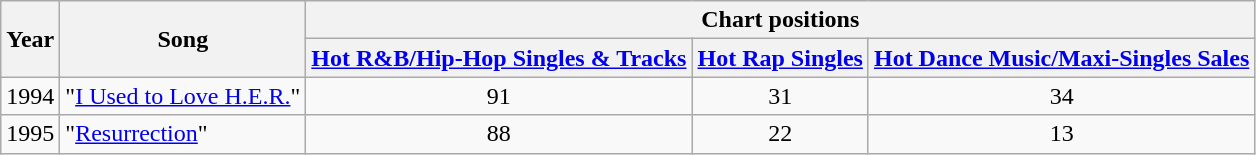<table class="wikitable">
<tr>
<th rowspan="2">Year</th>
<th rowspan="2">Song</th>
<th colspan="3">Chart positions</th>
</tr>
<tr>
<th><a href='#'>Hot R&B/Hip-Hop Singles & Tracks</a></th>
<th><a href='#'>Hot Rap Singles</a></th>
<th><a href='#'>Hot Dance Music/Maxi-Singles Sales</a></th>
</tr>
<tr>
<td>1994</td>
<td>"<a href='#'>I Used to Love H.E.R.</a>"</td>
<td style="text-align:center;">91</td>
<td style="text-align:center;">31</td>
<td style="text-align:center;">34</td>
</tr>
<tr>
<td>1995</td>
<td>"<a href='#'>Resurrection</a>"</td>
<td style="text-align:center;">88</td>
<td style="text-align:center;">22</td>
<td style="text-align:center;">13</td>
</tr>
</table>
